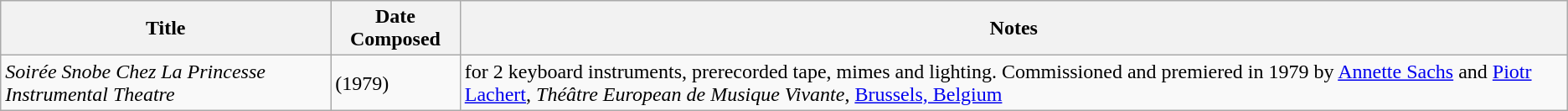<table class="wikitable collapsible">
<tr>
<th>Title</th>
<th>Date Composed</th>
<th>Notes</th>
</tr>
<tr>
<td><em>Soirée Snobe Chez La Princesse Instrumental Theatre</em></td>
<td>(1979)</td>
<td>for 2 keyboard instruments, prerecorded tape, mimes and lighting. Commissioned and premiered in 1979 by <a href='#'>Annette Sachs</a> and <a href='#'>Piotr Lachert</a>, <em>Théâtre European de Musique Vivante</em>, <a href='#'>Brussels, Belgium</a></td>
</tr>
</table>
